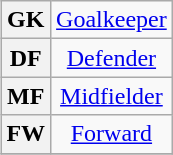<table class="wikitable plainrowheaders" style="text-align:center;margin-left:1em;float:right">
<tr>
<th>GK</th>
<td><a href='#'>Goalkeeper</a></td>
</tr>
<tr>
<th>DF</th>
<td><a href='#'>Defender</a></td>
</tr>
<tr>
<th>MF</th>
<td><a href='#'>Midfielder</a></td>
</tr>
<tr>
<th>FW</th>
<td><a href='#'>Forward</a></td>
</tr>
<tr>
</tr>
</table>
